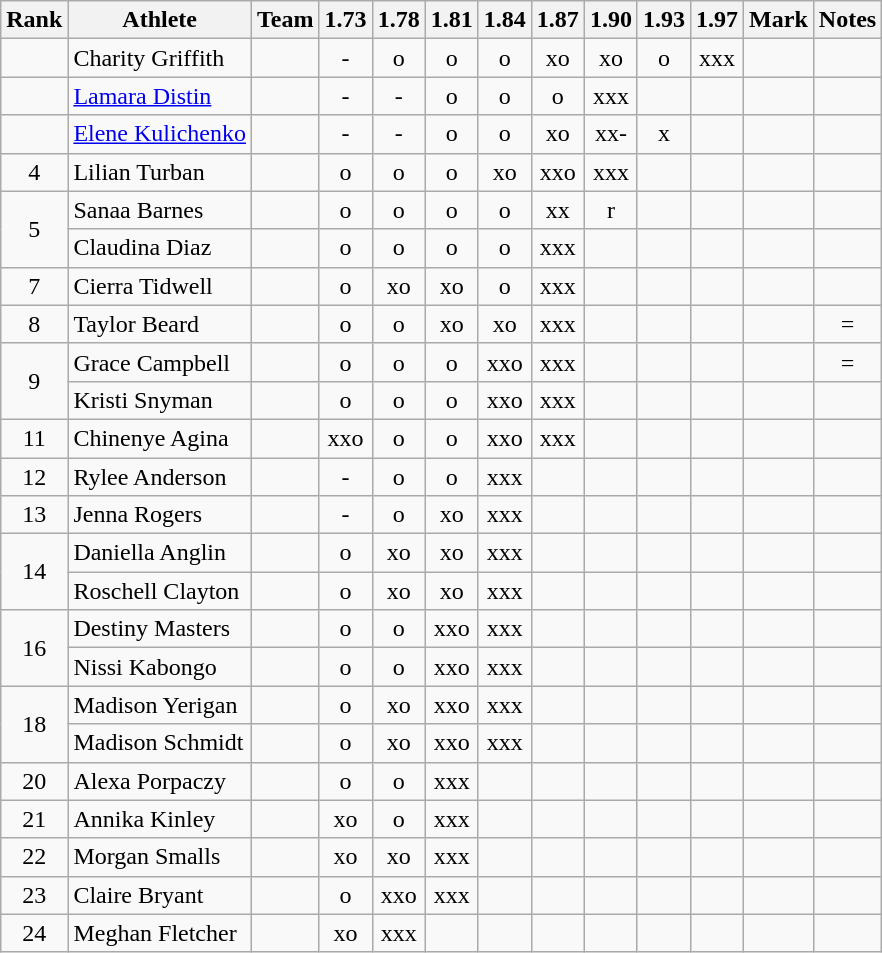<table class="wikitable sortable" style="text-align:center">
<tr>
<th>Rank</th>
<th>Athlete</th>
<th>Team</th>
<th>1.73</th>
<th>1.78</th>
<th>1.81</th>
<th>1.84</th>
<th>1.87</th>
<th>1.90</th>
<th>1.93</th>
<th>1.97</th>
<th>Mark</th>
<th>Notes</th>
</tr>
<tr>
<td></td>
<td align=left> Charity Griffith</td>
<td></td>
<td>-</td>
<td>o</td>
<td>o</td>
<td>o</td>
<td>xo</td>
<td>xo</td>
<td>o</td>
<td>xxx</td>
<td></td>
<td></td>
</tr>
<tr>
<td></td>
<td align=left> <a href='#'>Lamara Distin</a></td>
<td></td>
<td>-</td>
<td>-</td>
<td>o</td>
<td>o</td>
<td>o</td>
<td>xxx</td>
<td></td>
<td></td>
<td></td>
<td></td>
</tr>
<tr>
<td></td>
<td align=left> <a href='#'>Elene Kulichenko</a></td>
<td></td>
<td>-</td>
<td>-</td>
<td>o</td>
<td>o</td>
<td>xo</td>
<td>xx-</td>
<td>x</td>
<td></td>
<td></td>
<td></td>
</tr>
<tr>
<td>4</td>
<td align=left> Lilian Turban</td>
<td></td>
<td>o</td>
<td>o</td>
<td>o</td>
<td>xo</td>
<td>xxo</td>
<td>xxx</td>
<td></td>
<td></td>
<td></td>
<td></td>
</tr>
<tr>
<td rowspan="2">5</td>
<td align=left> Sanaa Barnes</td>
<td></td>
<td>o</td>
<td>o</td>
<td>o</td>
<td>o</td>
<td>xx</td>
<td>r</td>
<td></td>
<td></td>
<td></td>
<td></td>
</tr>
<tr>
<td align="left"> Claudina Diaz</td>
<td></td>
<td>o</td>
<td>o</td>
<td>o</td>
<td>o</td>
<td>xxx</td>
<td></td>
<td></td>
<td></td>
<td></td>
<td></td>
</tr>
<tr>
<td>7</td>
<td align=left> Cierra Tidwell</td>
<td></td>
<td>o</td>
<td>xo</td>
<td>xo</td>
<td>o</td>
<td>xxx</td>
<td></td>
<td></td>
<td></td>
<td></td>
<td></td>
</tr>
<tr>
<td>8</td>
<td align=left> Taylor Beard</td>
<td></td>
<td>o</td>
<td>o</td>
<td>xo</td>
<td>xo</td>
<td>xxx</td>
<td></td>
<td></td>
<td></td>
<td></td>
<td>=</td>
</tr>
<tr>
<td rowspan="2">9</td>
<td align=left> Grace Campbell</td>
<td></td>
<td>o</td>
<td>o</td>
<td>o</td>
<td>xxo</td>
<td>xxx</td>
<td></td>
<td></td>
<td></td>
<td></td>
<td>=</td>
</tr>
<tr>
<td align="left"> Kristi Snyman</td>
<td></td>
<td>o</td>
<td>o</td>
<td>o</td>
<td>xxo</td>
<td>xxx</td>
<td></td>
<td></td>
<td></td>
<td></td>
<td></td>
</tr>
<tr>
<td>11</td>
<td align=left> Chinenye Agina</td>
<td></td>
<td>xxo</td>
<td>o</td>
<td>o</td>
<td>xxo</td>
<td>xxx</td>
<td></td>
<td></td>
<td></td>
<td></td>
<td></td>
</tr>
<tr>
<td>12</td>
<td align=left> Rylee Anderson</td>
<td></td>
<td>-</td>
<td>o</td>
<td>o</td>
<td>xxx</td>
<td></td>
<td></td>
<td></td>
<td></td>
<td></td>
<td></td>
</tr>
<tr>
<td>13</td>
<td align=left> Jenna Rogers</td>
<td></td>
<td>-</td>
<td>o</td>
<td>xo</td>
<td>xxx</td>
<td></td>
<td></td>
<td></td>
<td></td>
<td></td>
<td></td>
</tr>
<tr>
<td rowspan="2">14</td>
<td align=left> Daniella Anglin</td>
<td></td>
<td>o</td>
<td>xo</td>
<td>xo</td>
<td>xxx</td>
<td></td>
<td></td>
<td></td>
<td></td>
<td></td>
<td></td>
</tr>
<tr>
<td align="left"> Roschell Clayton</td>
<td></td>
<td>o</td>
<td>xo</td>
<td>xo</td>
<td>xxx</td>
<td></td>
<td></td>
<td></td>
<td></td>
<td></td>
<td></td>
</tr>
<tr>
<td rowspan="2">16</td>
<td align=left> Destiny Masters</td>
<td></td>
<td>o</td>
<td>o</td>
<td>xxo</td>
<td>xxx</td>
<td></td>
<td></td>
<td></td>
<td></td>
<td></td>
<td></td>
</tr>
<tr>
<td align="left"> Nissi Kabongo</td>
<td></td>
<td>o</td>
<td>o</td>
<td>xxo</td>
<td>xxx</td>
<td></td>
<td></td>
<td></td>
<td></td>
<td></td>
<td></td>
</tr>
<tr>
<td rowspan="2">18</td>
<td align=left> Madison Yerigan</td>
<td></td>
<td>o</td>
<td>xo</td>
<td>xxo</td>
<td>xxx</td>
<td></td>
<td></td>
<td></td>
<td></td>
<td></td>
<td></td>
</tr>
<tr>
<td align="left"> Madison Schmidt</td>
<td></td>
<td>o</td>
<td>xo</td>
<td>xxo</td>
<td>xxx</td>
<td></td>
<td></td>
<td></td>
<td></td>
<td></td>
<td></td>
</tr>
<tr>
<td>20</td>
<td align=left> Alexa Porpaczy</td>
<td></td>
<td>o</td>
<td>o</td>
<td>xxx</td>
<td></td>
<td></td>
<td></td>
<td></td>
<td></td>
<td></td>
<td></td>
</tr>
<tr>
<td>21</td>
<td align=left> Annika Kinley</td>
<td></td>
<td>xo</td>
<td>o</td>
<td>xxx</td>
<td></td>
<td></td>
<td></td>
<td></td>
<td></td>
<td></td>
<td></td>
</tr>
<tr>
<td>22</td>
<td align=left> Morgan Smalls</td>
<td></td>
<td>xo</td>
<td>xo</td>
<td>xxx</td>
<td></td>
<td></td>
<td></td>
<td></td>
<td></td>
<td></td>
<td></td>
</tr>
<tr>
<td>23</td>
<td align=left> Claire Bryant</td>
<td></td>
<td>o</td>
<td>xxo</td>
<td>xxx</td>
<td></td>
<td></td>
<td></td>
<td></td>
<td></td>
<td></td>
<td></td>
</tr>
<tr>
<td>24</td>
<td align=left> Meghan Fletcher</td>
<td></td>
<td>xo</td>
<td>xxx</td>
<td></td>
<td></td>
<td></td>
<td></td>
<td></td>
<td></td>
<td></td>
<td></td>
</tr>
</table>
